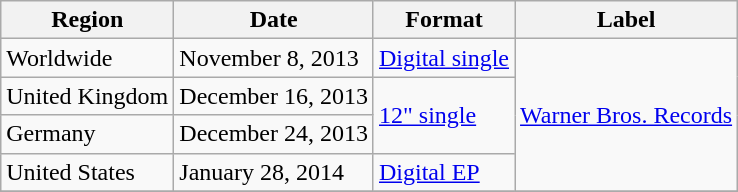<table class="wikitable plainrowheaders">
<tr>
<th scope="col">Region</th>
<th scope="col">Date</th>
<th scope="col">Format</th>
<th scope="col">Label</th>
</tr>
<tr>
<td>Worldwide</td>
<td>November 8, 2013</td>
<td><a href='#'>Digital single</a></td>
<td rowspan="4"><a href='#'>Warner Bros. Records</a></td>
</tr>
<tr>
<td>United Kingdom</td>
<td>December 16, 2013</td>
<td rowspan="2"><a href='#'>12" single</a></td>
</tr>
<tr>
<td>Germany</td>
<td>December 24, 2013</td>
</tr>
<tr>
<td>United States</td>
<td>January 28, 2014</td>
<td><a href='#'>Digital EP</a></td>
</tr>
<tr>
</tr>
</table>
